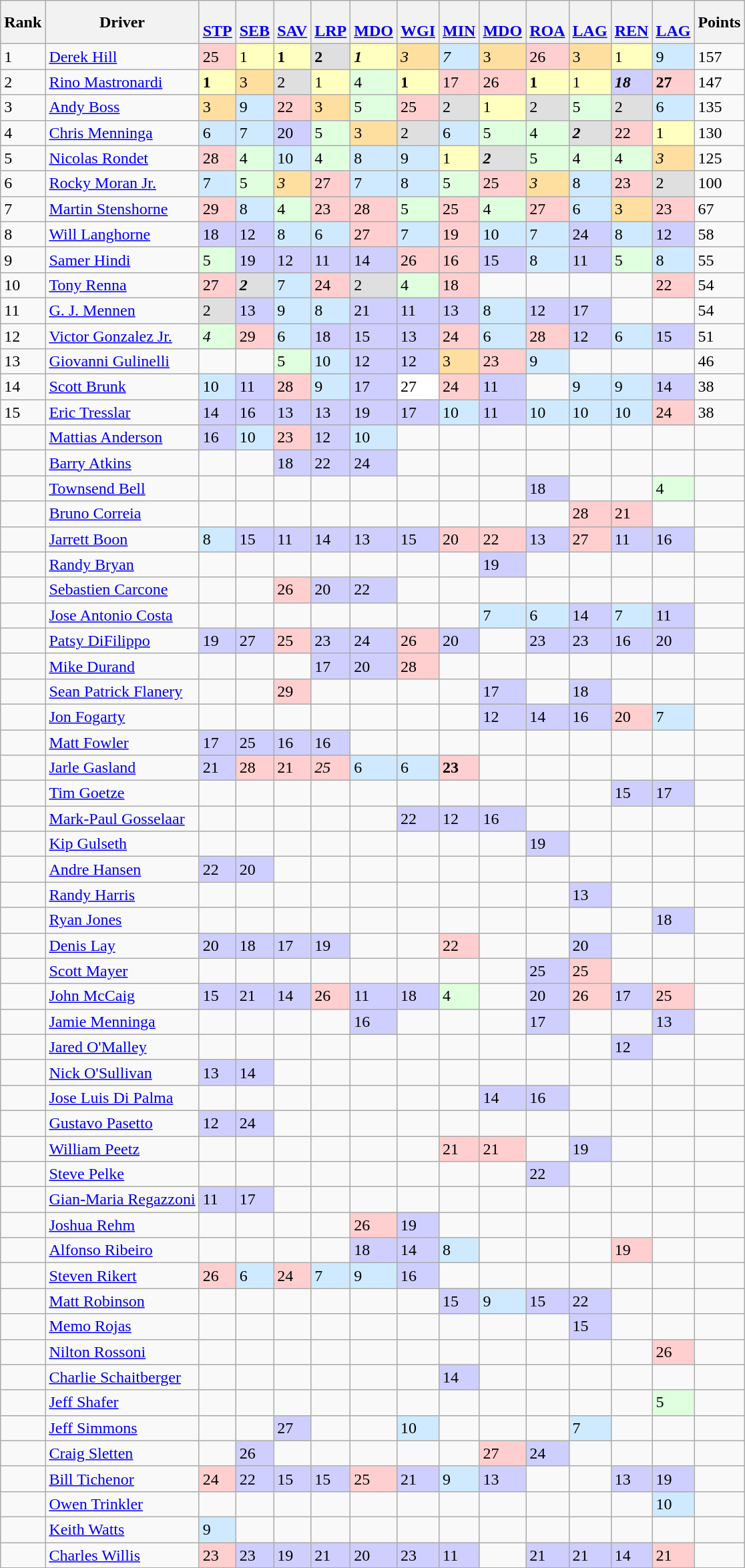<table class="wikitable">
<tr>
<th>Rank</th>
<th>Driver</th>
<th> <br> <a href='#'>STP</a></th>
<th> <br> <a href='#'>SEB</a></th>
<th> <br> <a href='#'>SAV</a></th>
<th> <br> <a href='#'>LRP</a></th>
<th> <br> <a href='#'>MDO</a></th>
<th> <br> <a href='#'>WGI</a></th>
<th> <br> <a href='#'>MIN</a></th>
<th> <br> <a href='#'>MDO</a></th>
<th> <br> <a href='#'>ROA</a></th>
<th> <br> <a href='#'>LAG</a></th>
<th> <br> <a href='#'>REN</a></th>
<th> <br> <a href='#'>LAG</a></th>
<th>Points</th>
</tr>
<tr>
<td>1</td>
<td> <a href='#'>Derek Hill</a></td>
<td style="background:#FFCFCF;">25</td>
<td style="background:#FFFFBF;">1</td>
<td style="background:#FFFFBF;"><strong>1</strong></td>
<td style="background:#DFDFDF;"><strong>2</strong></td>
<td style="background:#FFFFBF;"><strong><em>1</em></strong></td>
<td style="background:#FFDF9F;"><em>3</em></td>
<td style="background:#CFEAFF;"><em>7</em></td>
<td style="background:#FFDF9F;">3</td>
<td style="background:#FFCFCF;">26</td>
<td style="background:#FFDF9F;">3</td>
<td style="background:#FFFFBF;">1</td>
<td style="background:#CFEAFF;">9</td>
<td>157</td>
</tr>
<tr>
<td>2</td>
<td> <a href='#'>Rino Mastronardi</a></td>
<td style="background:#FFFFBF;"><strong>1</strong></td>
<td style="background:#FFDF9F;">3</td>
<td style="background:#DFDFDF;">2</td>
<td style="background:#FFFFBF;">1</td>
<td style="background:#DFFFDF;">4</td>
<td style="background:#FFFFBF;"><strong>1</strong></td>
<td style="background:#FFCFCF;">17</td>
<td style="background:#FFCFCF;">26</td>
<td style="background:#FFFFBF;"><strong>1</strong></td>
<td style="background:#FFFFBF;">1</td>
<td style="background:#CFCFFF;"><strong><em>18</em></strong></td>
<td style="background:#FFCFCF;"><strong>27</strong></td>
<td>147</td>
</tr>
<tr>
<td>3</td>
<td> <a href='#'>Andy Boss</a></td>
<td style="background:#FFDF9F;">3</td>
<td style="background:#CFEAFF;">9</td>
<td style="background:#FFCFCF;">22</td>
<td style="background:#FFDF9F;">3</td>
<td style="background:#DFFFDF;">5</td>
<td style="background:#FFCFCF;">25</td>
<td style="background:#DFDFDF;">2</td>
<td style="background:#FFFFBF;">1</td>
<td style="background:#DFDFDF;">2</td>
<td style="background:#DFFFDF;">5</td>
<td style="background:#DFDFDF;">2</td>
<td style="background:#CFEAFF;">6</td>
<td>135</td>
</tr>
<tr>
<td>4</td>
<td> <a href='#'>Chris Menninga</a></td>
<td style="background:#CFEAFF;">6</td>
<td style="background:#CFEAFF;">7</td>
<td style="background:#CFCFFF;">20</td>
<td style="background:#DFFFDF;">5</td>
<td style="background:#FFDF9F;">3</td>
<td style="background:#DFDFDF;">2</td>
<td style="background:#CFEAFF;">6</td>
<td style="background:#DFFFDF;">5</td>
<td style="background:#DFFFDF;">4</td>
<td style="background:#DFDFDF;"><strong><em>2</em></strong></td>
<td style="background:#FFCFCF;">22</td>
<td style="background:#FFFFBF;">1</td>
<td>130</td>
</tr>
<tr>
<td>5</td>
<td> <a href='#'>Nicolas Rondet</a></td>
<td style="background:#FFCFCF;">28</td>
<td style="background:#DFFFDF;">4</td>
<td style="background:#CFEAFF;">10</td>
<td style="background:#DFFFDF;">4</td>
<td style="background:#CFEAFF;">8</td>
<td style="background:#CFEAFF;">9</td>
<td style="background:#FFFFBF;">1</td>
<td style="background:#DFDFDF;"><strong><em>2</em></strong></td>
<td style="background:#DFFFDF;">5</td>
<td style="background:#DFFFDF;">4</td>
<td style="background:#DFFFDF;">4</td>
<td style="background:#FFDF9F;"><em>3</em></td>
<td>125</td>
</tr>
<tr>
<td>6</td>
<td> <a href='#'>Rocky Moran Jr.</a></td>
<td style="background:#CFEAFF;">7</td>
<td style="background:#DFFFDF;">5</td>
<td style="background:#FFDF9F;"><em>3</em></td>
<td style="background:#FFCFCF;">27</td>
<td style="background:#CFEAFF;">7</td>
<td style="background:#CFEAFF;">8</td>
<td style="background:#DFFFDF;">5</td>
<td style="background:#FFCFCF;">25</td>
<td style="background:#FFDF9F;"><em>3</em></td>
<td style="background:#CFEAFF;">8</td>
<td style="background:#FFCFCF;">23</td>
<td style="background:#DFDFDF;">2</td>
<td>100</td>
</tr>
<tr>
<td>7</td>
<td> <a href='#'>Martin Stenshorne</a></td>
<td style="background:#FFCFCF;">29</td>
<td style="background:#CFEAFF;">8</td>
<td style="background:#DFFFDF;">4</td>
<td style="background:#FFCFCF;">23</td>
<td style="background:#FFCFCF;">28</td>
<td style="background:#DFFFDF;">5</td>
<td style="background:#FFCFCF;">25</td>
<td style="background:#DFFFDF;">4</td>
<td style="background:#FFCFCF;">27</td>
<td style="background:#CFEAFF;">6</td>
<td style="background:#FFDF9F;">3</td>
<td style="background:#FFCFCF;">23</td>
<td>67</td>
</tr>
<tr>
<td>8</td>
<td> <a href='#'>Will Langhorne</a></td>
<td style="background:#CFCFFF;">18</td>
<td style="background:#CFCFFF;">12</td>
<td style="background:#CFEAFF;">8</td>
<td style="background:#CFEAFF;">6</td>
<td style="background:#FFCFCF;">27</td>
<td style="background:#CFEAFF;">7</td>
<td style="background:#FFCFCF;">19</td>
<td style="background:#CFEAFF;">10</td>
<td style="background:#CFEAFF;">7</td>
<td style="background:#CFCFFF;">24</td>
<td style="background:#CFEAFF;">8</td>
<td style="background:#CFCFFF;">12</td>
<td>58</td>
</tr>
<tr>
<td>9</td>
<td> <a href='#'>Samer Hindi</a></td>
<td style="background:#DFFFDF;">5</td>
<td style="background:#CFCFFF;">19</td>
<td style="background:#CFCFFF;">12</td>
<td style="background:#CFCFFF;">11</td>
<td style="background:#CFCFFF;">14</td>
<td style="background:#FFCFCF;">26</td>
<td style="background:#FFCFCF;">16</td>
<td style="background:#CFCFFF;">15</td>
<td style="background:#CFEAFF;">8</td>
<td style="background:#CFCFFF;">11</td>
<td style="background:#DFFFDF;">5</td>
<td style="background:#CFEAFF;">8</td>
<td>55</td>
</tr>
<tr>
<td>10</td>
<td> <a href='#'>Tony Renna</a></td>
<td style="background:#FFCFCF;">27</td>
<td style="background:#DFDFDF;"><strong><em>2</em></strong></td>
<td style="background:#CFEAFF;">7</td>
<td style="background:#FFCFCF;">24</td>
<td style="background:#DFDFDF;">2</td>
<td style="background:#DFFFDF;">4</td>
<td style="background:#FFCFCF;">18</td>
<td></td>
<td></td>
<td></td>
<td></td>
<td style="background:#FFCFCF;">22</td>
<td>54</td>
</tr>
<tr>
<td>11</td>
<td> <a href='#'>G. J. Mennen</a></td>
<td style="background:#DFDFDF;">2</td>
<td style="background:#CFCFFF;">13</td>
<td style="background:#CFEAFF;">9</td>
<td style="background:#CFEAFF;">8</td>
<td style="background:#CFCFFF;">21</td>
<td style="background:#CFCFFF;">11</td>
<td style="background:#CFCFFF;">13</td>
<td style="background:#CFEAFF;">8</td>
<td style="background:#CFCFFF;">12</td>
<td style="background:#CFCFFF;">17</td>
<td></td>
<td></td>
<td>54</td>
</tr>
<tr>
<td>12</td>
<td> <a href='#'>Victor Gonzalez Jr.</a></td>
<td style="background:#DFFFDF;"><em>4</em></td>
<td style="background:#FFCFCF;">29</td>
<td style="background:#CFEAFF;">6</td>
<td style="background:#CFCFFF;">18</td>
<td style="background:#CFCFFF;">15</td>
<td style="background:#CFCFFF;">13</td>
<td style="background:#FFCFCF;">24</td>
<td style="background:#CFEAFF;">6</td>
<td style="background:#FFCFCF;">28</td>
<td style="background:#CFCFFF;">12</td>
<td style="background:#CFEAFF;">6</td>
<td style="background:#CFCFFF;">15</td>
<td>51</td>
</tr>
<tr>
<td>13</td>
<td> <a href='#'>Giovanni Gulinelli</a></td>
<td></td>
<td></td>
<td style="background:#DFFFDF;">5</td>
<td style="background:#CFEAFF;">10</td>
<td style="background:#CFCFFF;">12</td>
<td style="background:#CFCFFF;">12</td>
<td style="background:#FFDF9F;">3</td>
<td style="background:#FFCFCF;">23</td>
<td style="background:#CFEAFF;">9</td>
<td></td>
<td></td>
<td></td>
<td>46</td>
</tr>
<tr>
<td>14</td>
<td> <a href='#'>Scott Brunk</a></td>
<td style="background:#CFEAFF;">10</td>
<td style="background:#CFCFFF;">11</td>
<td style="background:#FFCFCF;">28</td>
<td style="background:#CFEAFF;">9</td>
<td style="background:#CFCFFF;">17</td>
<td style="background:#FFFFFF;">27</td>
<td style="background:#FFCFCF;">24</td>
<td style="background:#CFCFFF;">11</td>
<td></td>
<td style="background:#CFEAFF;">9</td>
<td style="background:#CFEAFF;">9</td>
<td style="background:#CFCFFF;">14</td>
<td>38</td>
</tr>
<tr>
<td>15</td>
<td> <a href='#'>Eric Tresslar</a></td>
<td style="background:#CFCFFF;">14</td>
<td style="background:#CFCFFF;">16</td>
<td style="background:#CFCFFF;">13</td>
<td style="background:#CFCFFF;">13</td>
<td style="background:#CFCFFF;">19</td>
<td style="background:#CFCFFF;">17</td>
<td style="background:#CFEAFF;">10</td>
<td style="background:#CFCFFF;">11</td>
<td style="background:#CFEAFF;">10</td>
<td style="background:#CFEAFF;">10</td>
<td style="background:#CFEAFF;">10</td>
<td style="background:#FFCFCF;">24</td>
<td>38</td>
</tr>
<tr>
<td></td>
<td> <a href='#'>Mattias Anderson</a></td>
<td style="background:#CFCFFF;">16</td>
<td style="background:#CFEAFF;">10</td>
<td style="background:#FFCFCF;">23</td>
<td style="background:#CFCFFF;">12</td>
<td style="background:#CFEAFF;">10</td>
<td></td>
<td></td>
<td></td>
<td></td>
<td></td>
<td></td>
<td></td>
<td></td>
</tr>
<tr>
<td></td>
<td> <a href='#'>Barry Atkins</a></td>
<td></td>
<td></td>
<td style="background:#CFCFFF;">18</td>
<td style="background:#CFCFFF;">22</td>
<td style="background:#CFCFFF;">24</td>
<td></td>
<td></td>
<td></td>
<td></td>
<td></td>
<td></td>
<td></td>
<td></td>
</tr>
<tr>
<td></td>
<td> <a href='#'>Townsend Bell</a></td>
<td></td>
<td></td>
<td></td>
<td></td>
<td></td>
<td></td>
<td></td>
<td></td>
<td style="background:#CFCFFF;">18</td>
<td></td>
<td></td>
<td style="background:#DFFFDF;">4</td>
<td></td>
</tr>
<tr>
<td></td>
<td> <a href='#'>Bruno Correia</a></td>
<td></td>
<td></td>
<td></td>
<td></td>
<td></td>
<td></td>
<td></td>
<td></td>
<td></td>
<td style="background:#FFCFCF;">28</td>
<td style="background:#FFCFCF;">21</td>
<td></td>
<td></td>
</tr>
<tr>
<td></td>
<td> <a href='#'>Jarrett Boon</a></td>
<td style="background:#CFEAFF;">8</td>
<td style="background:#CFCFFF;">15</td>
<td style="background:#CFCFFF;">11</td>
<td style="background:#CFCFFF;">14</td>
<td style="background:#CFCFFF;">13</td>
<td style="background:#CFCFFF;">15</td>
<td style="background:#FFCFCF;">20</td>
<td style="background:#FFCFCF;">22</td>
<td style="background:#CFCFFF;">13</td>
<td style="background:#FFCFCF;">27</td>
<td style="background:#CFCFFF;">11</td>
<td style="background:#CFCFFF;">16</td>
<td></td>
</tr>
<tr>
<td></td>
<td> <a href='#'>Randy Bryan</a></td>
<td></td>
<td></td>
<td></td>
<td></td>
<td></td>
<td></td>
<td></td>
<td style="background:#CFCFFF;">19</td>
<td></td>
<td></td>
<td></td>
<td></td>
<td></td>
</tr>
<tr>
<td></td>
<td> <a href='#'>Sebastien Carcone</a></td>
<td></td>
<td></td>
<td style="background:#FFCFCF;">26</td>
<td style="background:#CFCFFF;">20</td>
<td style="background:#CFCFFF;">22</td>
<td></td>
<td></td>
<td></td>
<td></td>
<td></td>
<td></td>
<td></td>
<td></td>
</tr>
<tr>
<td></td>
<td> <a href='#'>Jose Antonio Costa</a></td>
<td></td>
<td></td>
<td></td>
<td></td>
<td></td>
<td></td>
<td></td>
<td style="background:#CFEAFF;">7</td>
<td style="background:#CFEAFF;">6</td>
<td style="background:#CFCFFF;">14</td>
<td style="background:#CFEAFF;">7</td>
<td style="background:#CFCFFF;">11</td>
<td></td>
</tr>
<tr>
<td></td>
<td> <a href='#'>Patsy DiFilippo</a></td>
<td style="background:#CFCFFF;">19</td>
<td style="background:#CFCFFF;">27</td>
<td style="background:#FFCFCF;">25</td>
<td style="background:#CFCFFF;">23</td>
<td style="background:#CFCFFF;">24</td>
<td style="background:#FFCFCF;">26</td>
<td style="background:#CFCFFF;">20</td>
<td></td>
<td style="background:#CFCFFF;">23</td>
<td style="background:#CFCFFF;">23</td>
<td style="background:#CFCFFF;">16</td>
<td style="background:#CFCFFF;">20</td>
<td></td>
</tr>
<tr>
<td></td>
<td> <a href='#'>Mike Durand</a></td>
<td></td>
<td></td>
<td></td>
<td style="background:#CFCFFF;">17</td>
<td style="background:#CFCFFF;">20</td>
<td style="background:#FFCFCF;">28</td>
<td></td>
<td></td>
<td></td>
<td></td>
<td></td>
<td></td>
<td></td>
</tr>
<tr>
<td></td>
<td> <a href='#'>Sean Patrick Flanery</a></td>
<td></td>
<td></td>
<td style="background:#FFCFCF;">29</td>
<td></td>
<td></td>
<td></td>
<td></td>
<td style="background:#CFCFFF;">17</td>
<td></td>
<td style="background:#CFCFFF;">18</td>
<td></td>
<td></td>
<td></td>
</tr>
<tr>
<td></td>
<td> <a href='#'>Jon Fogarty</a></td>
<td></td>
<td></td>
<td></td>
<td></td>
<td></td>
<td></td>
<td></td>
<td style="background:#CFCFFF;">12</td>
<td style="background:#CFCFFF;">14</td>
<td style="background:#CFCFFF;">16</td>
<td style="background:#FFCFCF;">20</td>
<td style="background:#CFEAFF;">7</td>
<td></td>
</tr>
<tr>
<td></td>
<td> <a href='#'>Matt Fowler</a></td>
<td style="background:#CFCFFF;">17</td>
<td style="background:#CFCFFF;">25</td>
<td style="background:#CFCFFF;">16</td>
<td style="background:#CFCFFF;">16</td>
<td></td>
<td></td>
<td></td>
<td></td>
<td></td>
<td></td>
<td></td>
<td></td>
<td></td>
</tr>
<tr>
<td></td>
<td> <a href='#'>Jarle Gasland</a></td>
<td style="background:#CFCFFF;">21</td>
<td style="background:#FFCFCF;">28</td>
<td style="background:#FFCFCF;">21</td>
<td style="background:#FFCFCF;"><em>25</em></td>
<td style="background:#CFEAFF;">6</td>
<td style="background:#CFEAFF;">6</td>
<td style="background:#FFCFCF;"><strong>23</strong></td>
<td></td>
<td></td>
<td></td>
<td></td>
<td></td>
<td></td>
</tr>
<tr>
<td></td>
<td> <a href='#'>Tim Goetze</a></td>
<td></td>
<td></td>
<td></td>
<td></td>
<td></td>
<td></td>
<td></td>
<td></td>
<td></td>
<td></td>
<td style="background:#CFCFFF;">15</td>
<td style="background:#CFCFFF;">17</td>
<td></td>
</tr>
<tr>
<td></td>
<td> <a href='#'>Mark-Paul Gosselaar</a></td>
<td></td>
<td></td>
<td></td>
<td></td>
<td></td>
<td style="background:#CFCFFF;">22</td>
<td style="background:#CFCFFF;">12</td>
<td style="background:#CFCFFF;">16</td>
<td></td>
<td></td>
<td></td>
<td></td>
<td></td>
</tr>
<tr>
<td></td>
<td> <a href='#'>Kip Gulseth</a></td>
<td></td>
<td></td>
<td></td>
<td></td>
<td></td>
<td></td>
<td></td>
<td></td>
<td style="background:#CFCFFF;">19</td>
<td></td>
<td></td>
<td></td>
<td></td>
</tr>
<tr>
<td></td>
<td> <a href='#'>Andre Hansen</a></td>
<td style="background:#CFCFFF;">22</td>
<td style="background:#CFCFFF;">20</td>
<td></td>
<td></td>
<td></td>
<td></td>
<td></td>
<td></td>
<td></td>
<td></td>
<td></td>
<td></td>
<td></td>
</tr>
<tr>
<td></td>
<td> <a href='#'>Randy Harris</a></td>
<td></td>
<td></td>
<td></td>
<td></td>
<td></td>
<td></td>
<td></td>
<td></td>
<td></td>
<td style="background:#CFCFFF;">13</td>
<td></td>
<td></td>
<td></td>
</tr>
<tr>
<td></td>
<td> <a href='#'>Ryan Jones</a></td>
<td></td>
<td></td>
<td></td>
<td></td>
<td></td>
<td></td>
<td></td>
<td></td>
<td></td>
<td></td>
<td></td>
<td style="background:#CFCFFF;">18</td>
<td></td>
</tr>
<tr>
<td></td>
<td> <a href='#'>Denis Lay</a></td>
<td style="background:#CFCFFF;">20</td>
<td style="background:#CFCFFF;">18</td>
<td style="background:#CFCFFF;">17</td>
<td style="background:#CFCFFF;">19</td>
<td></td>
<td></td>
<td style="background:#FFCFCF;">22</td>
<td></td>
<td></td>
<td style="background:#CFCFFF;">20</td>
<td></td>
<td></td>
<td></td>
</tr>
<tr>
<td></td>
<td> <a href='#'>Scott Mayer</a></td>
<td></td>
<td></td>
<td></td>
<td></td>
<td></td>
<td></td>
<td></td>
<td></td>
<td style="background:#CFCFFF;">25</td>
<td style="background:#FFCFCF;">25</td>
<td></td>
<td></td>
<td></td>
</tr>
<tr>
<td></td>
<td> <a href='#'>John McCaig</a></td>
<td style="background:#CFCFFF;">15</td>
<td style="background:#CFCFFF;">21</td>
<td style="background:#CFCFFF;">14</td>
<td style="background:#FFCFCF;">26</td>
<td style="background:#CFCFFF;">11</td>
<td style="background:#CFCFFF;">18</td>
<td style="background:#DFFFDF;">4</td>
<td></td>
<td style="background:#CFCFFF;">20</td>
<td style="background:#FFCFCF;">26</td>
<td style="background:#CFCFFF;">17</td>
<td style="background:#FFCFCF;">25</td>
<td></td>
</tr>
<tr>
<td></td>
<td> <a href='#'>Jamie Menninga</a></td>
<td></td>
<td></td>
<td></td>
<td></td>
<td style="background:#CFCFFF;">16</td>
<td></td>
<td></td>
<td></td>
<td style="background:#CFCFFF;">17</td>
<td></td>
<td></td>
<td style="background:#CFCFFF;">13</td>
<td></td>
</tr>
<tr>
<td></td>
<td> <a href='#'>Jared O'Malley</a></td>
<td></td>
<td></td>
<td></td>
<td></td>
<td></td>
<td></td>
<td></td>
<td></td>
<td></td>
<td></td>
<td style="background:#CFCFFF;">12</td>
<td></td>
<td></td>
</tr>
<tr>
<td></td>
<td> <a href='#'>Nick O'Sullivan</a></td>
<td style="background:#CFCFFF;">13</td>
<td style="background:#CFCFFF;">14</td>
<td></td>
<td></td>
<td></td>
<td></td>
<td></td>
<td></td>
<td></td>
<td></td>
<td></td>
<td></td>
<td></td>
</tr>
<tr>
<td></td>
<td> <a href='#'>Jose Luis Di Palma</a></td>
<td></td>
<td></td>
<td></td>
<td></td>
<td></td>
<td></td>
<td></td>
<td style="background:#CFCFFF;">14</td>
<td style="background:#CFCFFF;">16</td>
<td></td>
<td></td>
<td></td>
<td></td>
</tr>
<tr>
<td></td>
<td> <a href='#'>Gustavo Pasetto</a></td>
<td style="background:#CFCFFF;">12</td>
<td style="background:#CFCFFF;">24</td>
<td></td>
<td></td>
<td></td>
<td></td>
<td></td>
<td></td>
<td></td>
<td></td>
<td></td>
<td></td>
<td></td>
</tr>
<tr>
<td></td>
<td> <a href='#'>William Peetz</a></td>
<td></td>
<td></td>
<td></td>
<td></td>
<td></td>
<td></td>
<td style="background:#FFCFCF;">21</td>
<td style="background:#FFCFCF;">21</td>
<td></td>
<td style="background:#CFCFFF;">19</td>
<td></td>
<td></td>
<td></td>
</tr>
<tr>
<td></td>
<td> <a href='#'>Steve Pelke</a></td>
<td></td>
<td></td>
<td></td>
<td></td>
<td></td>
<td></td>
<td></td>
<td></td>
<td style="background:#CFCFFF;">22</td>
<td></td>
<td></td>
<td></td>
<td></td>
</tr>
<tr>
<td></td>
<td> <a href='#'>Gian-Maria Regazzoni</a></td>
<td style="background:#CFCFFF;">11</td>
<td style="background:#CFCFFF;">17</td>
<td></td>
<td></td>
<td></td>
<td></td>
<td></td>
<td></td>
<td></td>
<td></td>
<td></td>
<td></td>
<td></td>
</tr>
<tr>
<td></td>
<td> <a href='#'>Joshua Rehm</a></td>
<td></td>
<td></td>
<td></td>
<td></td>
<td style="background:#FFCFCF;">26</td>
<td style="background:#CFCFFF;">19</td>
<td></td>
<td></td>
<td></td>
<td></td>
<td></td>
<td></td>
<td></td>
</tr>
<tr>
<td></td>
<td> <a href='#'>Alfonso Ribeiro</a></td>
<td></td>
<td></td>
<td></td>
<td></td>
<td style="background:#CFCFFF;">18</td>
<td style="background:#CFCFFF;">14</td>
<td style="background:#CFEAFF;">8</td>
<td></td>
<td></td>
<td></td>
<td style="background:#FFCFCF;">19</td>
<td></td>
<td></td>
</tr>
<tr>
<td></td>
<td> <a href='#'>Steven Rikert</a></td>
<td style="background:#FFCFCF;">26</td>
<td style="background:#CFEAFF;">6</td>
<td style="background:#FFCFCF;">24</td>
<td style="background:#CFEAFF;">7</td>
<td style="background:#CFEAFF;">9</td>
<td style="background:#CFCFFF;">16</td>
<td></td>
<td></td>
<td></td>
<td></td>
<td></td>
<td></td>
<td></td>
</tr>
<tr>
<td></td>
<td> <a href='#'>Matt Robinson</a></td>
<td></td>
<td></td>
<td></td>
<td></td>
<td></td>
<td></td>
<td style="background:#CFCFFF;">15</td>
<td style="background:#CFEAFF;">9</td>
<td style="background:#CFCFFF;">15</td>
<td style="background:#CFCFFF;">22</td>
<td></td>
<td></td>
<td></td>
</tr>
<tr>
<td></td>
<td> <a href='#'>Memo Rojas</a></td>
<td></td>
<td></td>
<td></td>
<td></td>
<td></td>
<td></td>
<td></td>
<td></td>
<td></td>
<td style="background:#CFCFFF;">15</td>
<td></td>
<td></td>
<td></td>
</tr>
<tr>
<td></td>
<td> <a href='#'>Nilton Rossoni</a></td>
<td></td>
<td></td>
<td></td>
<td></td>
<td></td>
<td></td>
<td></td>
<td></td>
<td></td>
<td></td>
<td></td>
<td style="background:#FFCFCF;">26</td>
<td></td>
</tr>
<tr>
<td></td>
<td> <a href='#'>Charlie Schaitberger</a></td>
<td></td>
<td></td>
<td></td>
<td></td>
<td></td>
<td></td>
<td style="background:#CFCFFF;">14</td>
<td></td>
<td></td>
<td></td>
<td></td>
<td></td>
<td></td>
</tr>
<tr>
<td></td>
<td> <a href='#'>Jeff Shafer</a></td>
<td></td>
<td></td>
<td></td>
<td></td>
<td></td>
<td></td>
<td></td>
<td></td>
<td></td>
<td></td>
<td></td>
<td style="background:#DFFFDF;">5</td>
<td></td>
</tr>
<tr>
<td></td>
<td> <a href='#'>Jeff Simmons</a></td>
<td></td>
<td></td>
<td style="background:#CFCFFF;">27</td>
<td></td>
<td></td>
<td style="background:#CFEAFF;">10</td>
<td></td>
<td></td>
<td></td>
<td style="background:#CFEAFF;">7</td>
<td></td>
<td></td>
<td></td>
</tr>
<tr>
<td></td>
<td> <a href='#'>Craig Sletten</a></td>
<td></td>
<td style="background:#CFCFFF;">26</td>
<td></td>
<td></td>
<td></td>
<td></td>
<td></td>
<td style="background:#FFCFCF;">27</td>
<td style="background:#CFCFFF;">24</td>
<td></td>
<td></td>
<td></td>
<td></td>
</tr>
<tr>
<td></td>
<td> <a href='#'>Bill Tichenor</a></td>
<td style="background:#FFCFCF;">24</td>
<td style="background:#CFCFFF;">22</td>
<td style="background:#CFCFFF;">15</td>
<td style="background:#CFCFFF;">15</td>
<td style="background:#FFCFCF;">25</td>
<td style="background:#CFCFFF;">21</td>
<td style="background:#CFEAFF;">9</td>
<td style="background:#CFCFFF;">13</td>
<td></td>
<td></td>
<td style="background:#CFCFFF;">13</td>
<td style="background:#CFCFFF;">19</td>
<td></td>
</tr>
<tr>
<td></td>
<td> <a href='#'>Owen Trinkler</a></td>
<td></td>
<td></td>
<td></td>
<td></td>
<td></td>
<td></td>
<td></td>
<td></td>
<td></td>
<td></td>
<td></td>
<td style="background:#CFEAFF;">10</td>
<td></td>
</tr>
<tr>
<td></td>
<td> <a href='#'>Keith Watts</a></td>
<td style="background:#CFEAFF;">9</td>
<td></td>
<td></td>
<td></td>
<td></td>
<td></td>
<td></td>
<td></td>
<td></td>
<td></td>
<td></td>
<td></td>
<td></td>
</tr>
<tr>
<td></td>
<td> <a href='#'>Charles Willis</a></td>
<td style="background:#FFCFCF;">23</td>
<td style="background:#CFCFFF;">23</td>
<td style="background:#CFCFFF;">19</td>
<td style="background:#CFCFFF;">21</td>
<td style="background:#CFCFFF;">20</td>
<td style="background:#CFCFFF;">23</td>
<td style="background:#CFCFFF;">11</td>
<td></td>
<td style="background:#CFCFFF;">21</td>
<td style="background:#CFCFFF;">21</td>
<td style="background:#CFCFFF;">14</td>
<td style="background:#FFCFCF;">21</td>
<td></td>
</tr>
</table>
